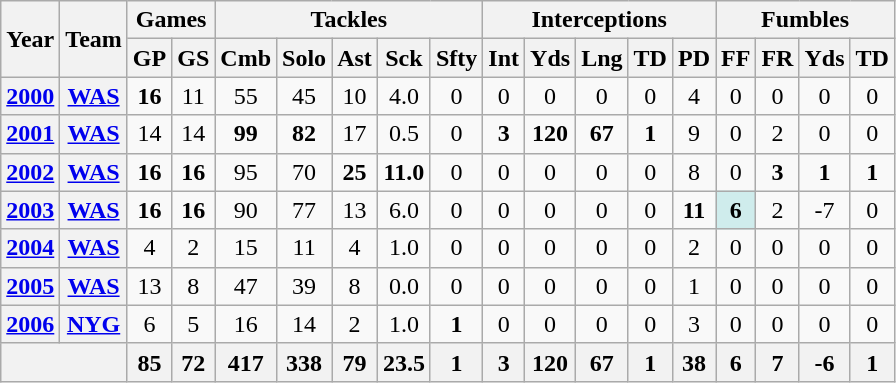<table class= "wikitable" style="text-align: center;">
<tr>
<th rowspan="2">Year</th>
<th rowspan="2">Team</th>
<th colspan="2">Games</th>
<th colspan="5">Tackles</th>
<th colspan="5">Interceptions</th>
<th colspan="5">Fumbles</th>
</tr>
<tr>
<th>GP</th>
<th>GS</th>
<th>Cmb</th>
<th>Solo</th>
<th>Ast</th>
<th>Sck</th>
<th>Sfty</th>
<th>Int</th>
<th>Yds</th>
<th>Lng</th>
<th>TD</th>
<th>PD</th>
<th>FF</th>
<th>FR</th>
<th>Yds</th>
<th>TD</th>
</tr>
<tr>
<th><a href='#'>2000</a></th>
<th><a href='#'>WAS</a></th>
<td><strong>16</strong></td>
<td>11</td>
<td>55</td>
<td>45</td>
<td>10</td>
<td>4.0</td>
<td>0</td>
<td>0</td>
<td>0</td>
<td>0</td>
<td>0</td>
<td>4</td>
<td>0</td>
<td>0</td>
<td>0</td>
<td>0</td>
</tr>
<tr>
<th><a href='#'>2001</a></th>
<th><a href='#'>WAS</a></th>
<td>14</td>
<td>14</td>
<td><strong>99</strong></td>
<td><strong>82</strong></td>
<td>17</td>
<td>0.5</td>
<td>0</td>
<td><strong>3</strong></td>
<td><strong>120</strong></td>
<td><strong>67</strong></td>
<td><strong>1</strong></td>
<td>9</td>
<td>0</td>
<td>2</td>
<td>0</td>
<td>0</td>
</tr>
<tr>
<th><a href='#'>2002</a></th>
<th><a href='#'>WAS</a></th>
<td><strong>16</strong></td>
<td><strong>16</strong></td>
<td>95</td>
<td>70</td>
<td><strong>25</strong></td>
<td><strong>11.0</strong></td>
<td>0</td>
<td>0</td>
<td>0</td>
<td>0</td>
<td>0</td>
<td>8</td>
<td>0</td>
<td><strong>3</strong></td>
<td><strong>1</strong></td>
<td><strong>1</strong></td>
</tr>
<tr>
<th><a href='#'>2003</a></th>
<th><a href='#'>WAS</a></th>
<td><strong>16</strong></td>
<td><strong>16</strong></td>
<td>90</td>
<td>77</td>
<td>13</td>
<td>6.0</td>
<td>0</td>
<td>0</td>
<td>0</td>
<td>0</td>
<td>0</td>
<td><strong>11</strong></td>
<td style="background:#cfecec;"><strong>6</strong></td>
<td>2</td>
<td>-7</td>
<td>0</td>
</tr>
<tr>
<th><a href='#'>2004</a></th>
<th><a href='#'>WAS</a></th>
<td>4</td>
<td>2</td>
<td>15</td>
<td>11</td>
<td>4</td>
<td>1.0</td>
<td>0</td>
<td>0</td>
<td>0</td>
<td>0</td>
<td>0</td>
<td>2</td>
<td>0</td>
<td>0</td>
<td>0</td>
<td>0</td>
</tr>
<tr>
<th><a href='#'>2005</a></th>
<th><a href='#'>WAS</a></th>
<td>13</td>
<td>8</td>
<td>47</td>
<td>39</td>
<td>8</td>
<td>0.0</td>
<td>0</td>
<td>0</td>
<td>0</td>
<td>0</td>
<td>0</td>
<td>1</td>
<td>0</td>
<td>0</td>
<td>0</td>
<td>0</td>
</tr>
<tr>
<th><a href='#'>2006</a></th>
<th><a href='#'>NYG</a></th>
<td>6</td>
<td>5</td>
<td>16</td>
<td>14</td>
<td>2</td>
<td>1.0</td>
<td><strong>1</strong></td>
<td>0</td>
<td>0</td>
<td>0</td>
<td>0</td>
<td>3</td>
<td>0</td>
<td>0</td>
<td>0</td>
<td>0</td>
</tr>
<tr>
<th colspan="2"></th>
<th>85</th>
<th>72</th>
<th>417</th>
<th>338</th>
<th>79</th>
<th>23.5</th>
<th>1</th>
<th>3</th>
<th>120</th>
<th>67</th>
<th>1</th>
<th>38</th>
<th>6</th>
<th>7</th>
<th>-6</th>
<th>1</th>
</tr>
</table>
